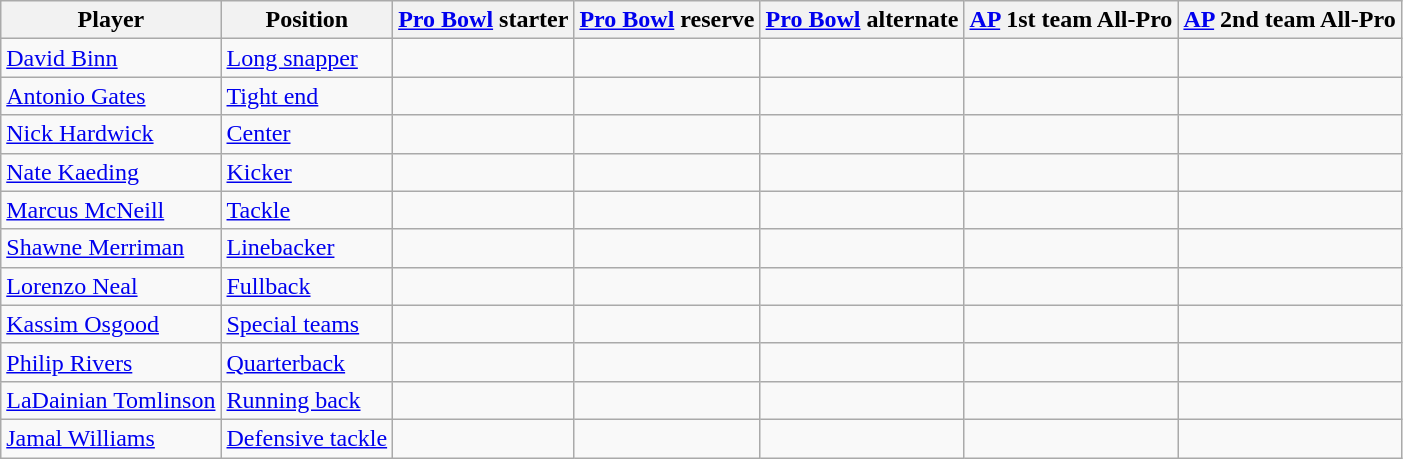<table class="wikitable">
<tr>
<th>Player</th>
<th>Position</th>
<th><a href='#'>Pro Bowl</a> starter</th>
<th><a href='#'>Pro Bowl</a> reserve</th>
<th><a href='#'>Pro Bowl</a> alternate</th>
<th><a href='#'>AP</a> 1st team All-Pro</th>
<th><a href='#'>AP</a> 2nd team All-Pro</th>
</tr>
<tr>
<td><a href='#'>David Binn</a></td>
<td><a href='#'>Long snapper</a></td>
<td></td>
<td></td>
<td></td>
<td></td>
<td></td>
</tr>
<tr>
<td><a href='#'>Antonio Gates</a></td>
<td><a href='#'>Tight end</a></td>
<td></td>
<td></td>
<td></td>
<td></td>
<td></td>
</tr>
<tr>
<td><a href='#'>Nick Hardwick</a></td>
<td><a href='#'>Center</a></td>
<td></td>
<td></td>
<td></td>
<td></td>
<td></td>
</tr>
<tr>
<td><a href='#'>Nate Kaeding</a></td>
<td><a href='#'>Kicker</a></td>
<td></td>
<td></td>
<td></td>
<td></td>
<td></td>
</tr>
<tr>
<td><a href='#'>Marcus McNeill</a></td>
<td><a href='#'>Tackle</a></td>
<td></td>
<td></td>
<td></td>
<td></td>
<td></td>
</tr>
<tr>
<td><a href='#'>Shawne Merriman</a></td>
<td><a href='#'>Linebacker</a></td>
<td></td>
<td></td>
<td></td>
<td></td>
<td></td>
</tr>
<tr>
<td><a href='#'>Lorenzo Neal</a></td>
<td><a href='#'>Fullback</a></td>
<td></td>
<td></td>
<td></td>
<td></td>
<td></td>
</tr>
<tr>
<td><a href='#'>Kassim Osgood</a></td>
<td><a href='#'>Special teams</a></td>
<td></td>
<td></td>
<td></td>
<td></td>
<td></td>
</tr>
<tr>
<td><a href='#'>Philip Rivers</a></td>
<td><a href='#'>Quarterback</a></td>
<td></td>
<td></td>
<td></td>
<td></td>
<td></td>
</tr>
<tr>
<td><a href='#'>LaDainian Tomlinson</a></td>
<td><a href='#'>Running back</a></td>
<td></td>
<td></td>
<td></td>
<td></td>
<td></td>
</tr>
<tr>
<td><a href='#'>Jamal Williams</a></td>
<td><a href='#'>Defensive tackle</a></td>
<td></td>
<td></td>
<td></td>
<td></td>
<td></td>
</tr>
</table>
